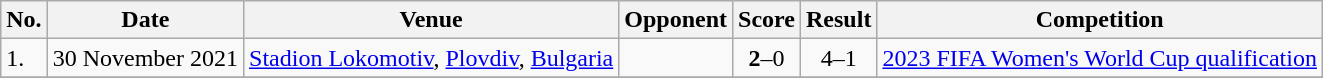<table class="wikitable">
<tr>
<th>No.</th>
<th>Date</th>
<th>Venue</th>
<th>Opponent</th>
<th>Score</th>
<th>Result</th>
<th>Competition</th>
</tr>
<tr>
<td>1.</td>
<td>30 November 2021</td>
<td><a href='#'>Stadion Lokomotiv</a>, <a href='#'>Plovdiv</a>, <a href='#'>Bulgaria</a></td>
<td></td>
<td align=center><strong>2</strong>–0</td>
<td align=center>4–1</td>
<td><a href='#'>2023 FIFA Women's World Cup qualification</a></td>
</tr>
<tr>
</tr>
</table>
